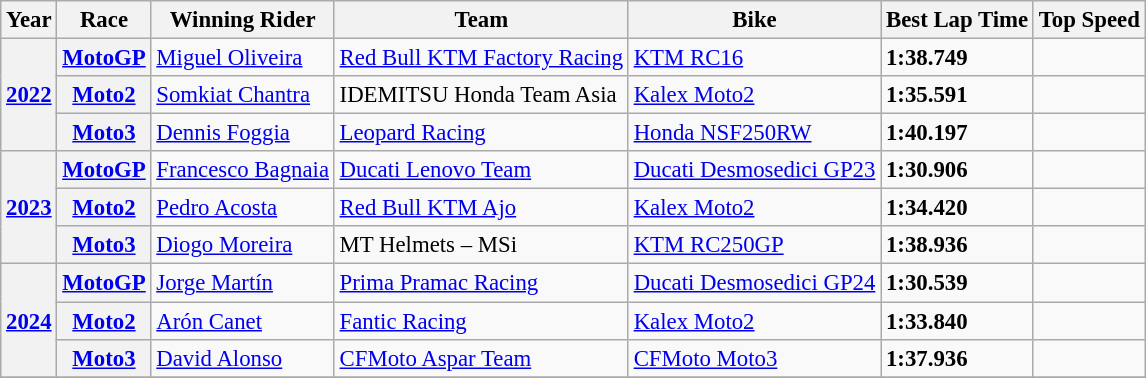<table class="wikitable" style="font-size:95%;">
<tr>
<th>Year</th>
<th>Race</th>
<th>Winning Rider</th>
<th>Team</th>
<th>Bike</th>
<th>Best Lap Time</th>
<th>Top Speed</th>
</tr>
<tr>
<th rowspan="3"><a href='#'>2022</a></th>
<th><a href='#'>MotoGP</a></th>
<td> <a href='#'>Miguel Oliveira</a></td>
<td><a href='#'>Red Bull KTM Factory Racing</a></td>
<td><a href='#'>KTM RC16</a></td>
<td><strong>1:38.749</strong></td>
<td><em></em></td>
</tr>
<tr>
<th><a href='#'>Moto2</a></th>
<td> <a href='#'>Somkiat Chantra</a></td>
<td>IDEMITSU Honda Team Asia</td>
<td><a href='#'>Kalex Moto2</a></td>
<td><strong>1:35.591</strong></td>
<td><em></em></td>
</tr>
<tr>
<th><a href='#'>Moto3</a></th>
<td> <a href='#'>Dennis Foggia</a></td>
<td><a href='#'>Leopard Racing</a></td>
<td><a href='#'>Honda NSF250RW</a></td>
<td><strong>1:40.197</strong></td>
<td><em></em></td>
</tr>
<tr>
<th rowspan="3"><a href='#'>2023</a></th>
<th><a href='#'>MotoGP</a></th>
<td> <a href='#'>Francesco Bagnaia</a></td>
<td><a href='#'>Ducati Lenovo Team</a></td>
<td><a href='#'>Ducati Desmosedici GP23</a></td>
<td><strong>1:30.906</strong></td>
<td><em></em></td>
</tr>
<tr>
<th><a href='#'>Moto2</a></th>
<td> <a href='#'>Pedro Acosta</a></td>
<td><a href='#'>Red Bull KTM Ajo</a></td>
<td><a href='#'>Kalex Moto2</a></td>
<td><strong>1:34.420</strong></td>
<td><em></em></td>
</tr>
<tr>
<th><a href='#'>Moto3</a></th>
<td> <a href='#'>Diogo Moreira</a></td>
<td>MT Helmets – MSi</td>
<td><a href='#'>KTM RC250GP</a></td>
<td><strong>1:38.936</strong></td>
<td><em></em></td>
</tr>
<tr>
<th rowspan="3"><a href='#'>2024</a></th>
<th><a href='#'>MotoGP</a></th>
<td> <a href='#'>Jorge Martín</a></td>
<td><a href='#'>Prima Pramac Racing</a></td>
<td><a href='#'>Ducati Desmosedici GP24</a></td>
<td><strong>1:30.539</strong></td>
<td><em></em></td>
</tr>
<tr>
<th><a href='#'>Moto2</a></th>
<td> <a href='#'>Arón Canet</a></td>
<td><a href='#'>Fantic Racing</a></td>
<td><a href='#'>Kalex Moto2</a></td>
<td><strong>1:33.840</strong></td>
<td><em></em></td>
</tr>
<tr>
<th><a href='#'>Moto3</a></th>
<td> <a href='#'>David Alonso</a></td>
<td><a href='#'>CFMoto Aspar Team</a></td>
<td><a href='#'>CFMoto Moto3</a></td>
<td><strong>1:37.936</strong></td>
<td><em></em></td>
</tr>
<tr>
</tr>
</table>
